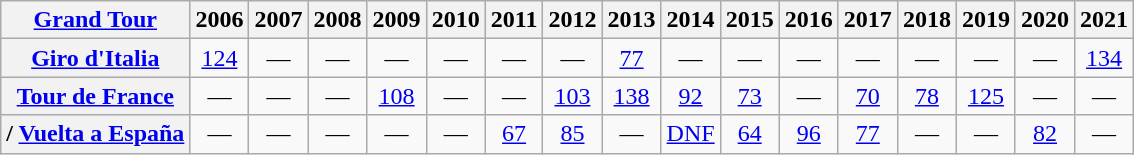<table class="wikitable plainrowheaders">
<tr>
<th scope="col"><a href='#'>Grand Tour</a></th>
<th scope="col">2006</th>
<th scope="col">2007</th>
<th scope="col">2008</th>
<th scope="col">2009</th>
<th scope="col">2010</th>
<th scope="col">2011</th>
<th scope="col">2012</th>
<th scope="col">2013</th>
<th scope="col">2014</th>
<th scope="col">2015</th>
<th scope="col">2016</th>
<th scope="col">2017</th>
<th scope="col">2018</th>
<th scope="col">2019</th>
<th scope="col">2020</th>
<th scope="col">2021</th>
</tr>
<tr style="text-align:center;">
<th scope="row"> <a href='#'>Giro d'Italia</a></th>
<td><a href='#'>124</a></td>
<td>—</td>
<td>—</td>
<td>—</td>
<td>—</td>
<td>—</td>
<td>—</td>
<td><a href='#'>77</a></td>
<td>—</td>
<td>—</td>
<td>—</td>
<td>—</td>
<td>—</td>
<td>—</td>
<td>—</td>
<td><a href='#'>134</a></td>
</tr>
<tr style="text-align:center;">
<th scope="row"> <a href='#'>Tour de France</a></th>
<td>—</td>
<td>—</td>
<td>—</td>
<td><a href='#'>108</a></td>
<td>—</td>
<td>—</td>
<td><a href='#'>103</a></td>
<td><a href='#'>138</a></td>
<td><a href='#'>92</a></td>
<td><a href='#'>73</a></td>
<td>—</td>
<td><a href='#'>70</a></td>
<td><a href='#'>78</a></td>
<td><a href='#'>125</a></td>
<td>—</td>
<td>—</td>
</tr>
<tr style="text-align:center;">
<th scope="row">/ <a href='#'>Vuelta a España</a></th>
<td>—</td>
<td>—</td>
<td>—</td>
<td>—</td>
<td>—</td>
<td><a href='#'>67</a></td>
<td><a href='#'>85</a></td>
<td>—</td>
<td><a href='#'>DNF</a></td>
<td><a href='#'>64</a></td>
<td><a href='#'>96</a></td>
<td><a href='#'>77</a></td>
<td>—</td>
<td>—</td>
<td><a href='#'>82</a></td>
<td>—</td>
</tr>
</table>
